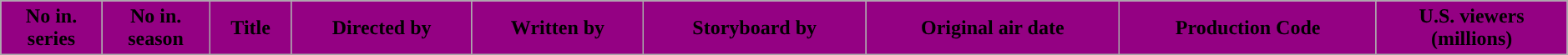<table class="wikitable plainrowheaders" style="width:99%; margin:auto; background:#fff;">
<tr>
<th style="background:#940183;">No in.<br>series</th>
<th style="background:#940183;">No in.<br>season</th>
<th style="background:#940183;">Title</th>
<th style="background:#940183;">Directed by</th>
<th style="background:#940183;">Written by</th>
<th style="background:#940183;">Storyboard by</th>
<th style="background:#940183;">Original air date</th>
<th style="background:#940183;">Production Code</th>
<th style="background:#940183;">U.S. viewers<br>(millions)<br>






</th>
</tr>
</table>
